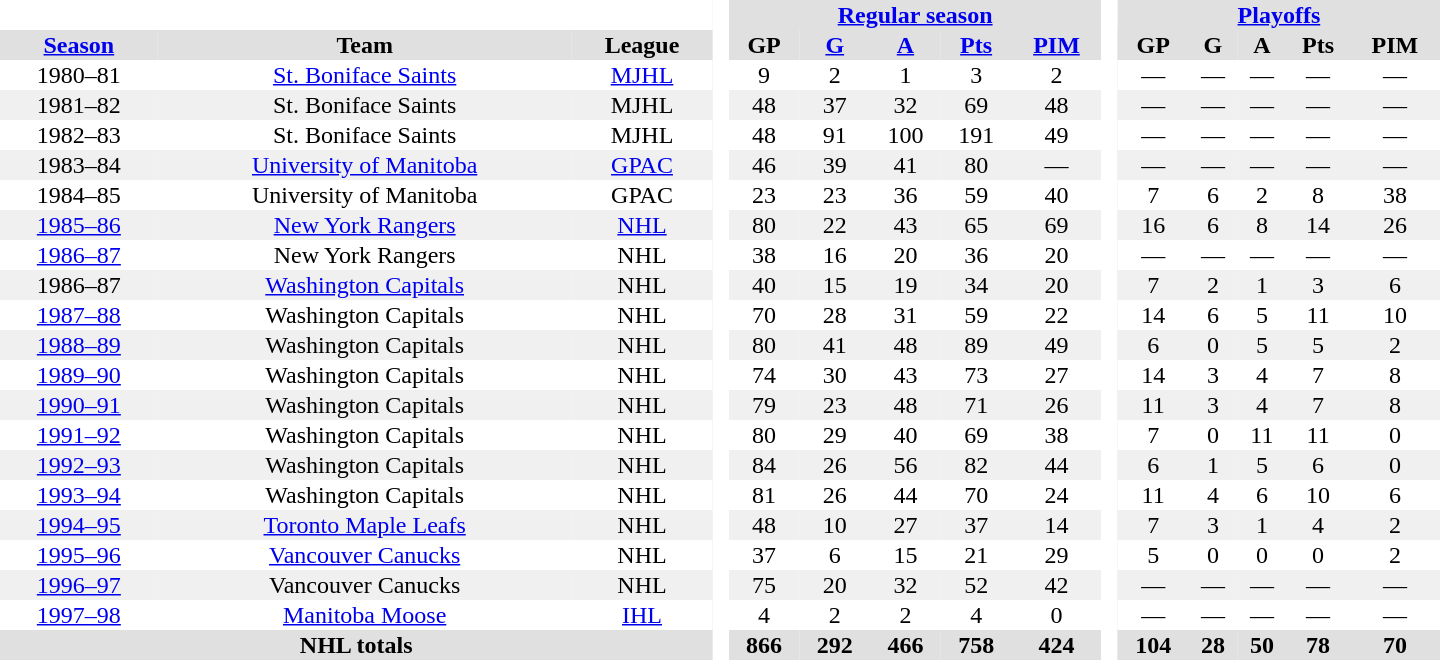<table border="0" cellpadding="1" cellspacing="0" style="text-align:center; width:60em;">
<tr style="background:#e0e0e0;">
<th colspan="3"  bgcolor="#ffffff"> </th>
<th rowspan="99" bgcolor="#ffffff"> </th>
<th colspan="5"><a href='#'>Regular season</a></th>
<th rowspan="99" bgcolor="#ffffff"> </th>
<th colspan="5"><a href='#'>Playoffs</a></th>
</tr>
<tr style="background:#e0e0e0;">
<th><a href='#'>Season</a></th>
<th>Team</th>
<th>League</th>
<th>GP</th>
<th><a href='#'>G</a></th>
<th><a href='#'>A</a></th>
<th><a href='#'>Pts</a></th>
<th><a href='#'>PIM</a></th>
<th>GP</th>
<th>G</th>
<th>A</th>
<th>Pts</th>
<th>PIM</th>
</tr>
<tr>
<td>1980–81</td>
<td><a href='#'>St. Boniface Saints</a></td>
<td><a href='#'>MJHL</a></td>
<td>9</td>
<td>2</td>
<td>1</td>
<td>3</td>
<td>2</td>
<td>—</td>
<td>—</td>
<td>—</td>
<td>—</td>
<td>—</td>
</tr>
<tr bgcolor="#f0f0f0">
<td>1981–82</td>
<td>St. Boniface Saints</td>
<td>MJHL</td>
<td>48</td>
<td>37</td>
<td>32</td>
<td>69</td>
<td>48</td>
<td>—</td>
<td>—</td>
<td>—</td>
<td>—</td>
<td>—</td>
</tr>
<tr>
<td>1982–83</td>
<td>St. Boniface Saints</td>
<td>MJHL</td>
<td>48</td>
<td>91</td>
<td>100</td>
<td>191</td>
<td>49</td>
<td>—</td>
<td>—</td>
<td>—</td>
<td>—</td>
<td>—</td>
</tr>
<tr bgcolor="#f0f0f0">
<td>1983–84</td>
<td><a href='#'>University of Manitoba</a></td>
<td><a href='#'>GPAC</a></td>
<td>46</td>
<td>39</td>
<td>41</td>
<td>80</td>
<td>—</td>
<td>—</td>
<td>—</td>
<td>—</td>
<td>—</td>
<td>—</td>
</tr>
<tr>
<td>1984–85</td>
<td>University of Manitoba</td>
<td>GPAC</td>
<td>23</td>
<td>23</td>
<td>36</td>
<td>59</td>
<td>40</td>
<td>7</td>
<td>6</td>
<td>2</td>
<td>8</td>
<td>38</td>
</tr>
<tr bgcolor="#f0f0f0">
<td><a href='#'>1985–86</a></td>
<td><a href='#'>New York Rangers</a></td>
<td><a href='#'>NHL</a></td>
<td>80</td>
<td>22</td>
<td>43</td>
<td>65</td>
<td>69</td>
<td>16</td>
<td>6</td>
<td>8</td>
<td>14</td>
<td>26</td>
</tr>
<tr>
<td><a href='#'>1986–87</a></td>
<td>New York Rangers</td>
<td>NHL</td>
<td>38</td>
<td>16</td>
<td>20</td>
<td>36</td>
<td>20</td>
<td>—</td>
<td>—</td>
<td>—</td>
<td>—</td>
<td>—</td>
</tr>
<tr bgcolor="#f0f0f0">
<td>1986–87</td>
<td><a href='#'>Washington Capitals</a></td>
<td>NHL</td>
<td>40</td>
<td>15</td>
<td>19</td>
<td>34</td>
<td>20</td>
<td>7</td>
<td>2</td>
<td>1</td>
<td>3</td>
<td>6</td>
</tr>
<tr>
<td><a href='#'>1987–88</a></td>
<td>Washington Capitals</td>
<td>NHL</td>
<td>70</td>
<td>28</td>
<td>31</td>
<td>59</td>
<td>22</td>
<td>14</td>
<td>6</td>
<td>5</td>
<td>11</td>
<td>10</td>
</tr>
<tr bgcolor="#f0f0f0">
<td><a href='#'>1988–89</a></td>
<td>Washington Capitals</td>
<td>NHL</td>
<td>80</td>
<td>41</td>
<td>48</td>
<td>89</td>
<td>49</td>
<td>6</td>
<td>0</td>
<td>5</td>
<td>5</td>
<td>2</td>
</tr>
<tr>
<td><a href='#'>1989–90</a></td>
<td>Washington Capitals</td>
<td>NHL</td>
<td>74</td>
<td>30</td>
<td>43</td>
<td>73</td>
<td>27</td>
<td>14</td>
<td>3</td>
<td>4</td>
<td>7</td>
<td>8</td>
</tr>
<tr bgcolor="#f0f0f0">
<td><a href='#'>1990–91</a></td>
<td>Washington Capitals</td>
<td>NHL</td>
<td>79</td>
<td>23</td>
<td>48</td>
<td>71</td>
<td>26</td>
<td>11</td>
<td>3</td>
<td>4</td>
<td>7</td>
<td>8</td>
</tr>
<tr>
<td><a href='#'>1991–92</a></td>
<td>Washington Capitals</td>
<td>NHL</td>
<td>80</td>
<td>29</td>
<td>40</td>
<td>69</td>
<td>38</td>
<td>7</td>
<td>0</td>
<td>11</td>
<td>11</td>
<td>0</td>
</tr>
<tr bgcolor="#f0f0f0">
<td><a href='#'>1992–93</a></td>
<td>Washington Capitals</td>
<td>NHL</td>
<td>84</td>
<td>26</td>
<td>56</td>
<td>82</td>
<td>44</td>
<td>6</td>
<td>1</td>
<td>5</td>
<td>6</td>
<td>0</td>
</tr>
<tr>
<td><a href='#'>1993–94</a></td>
<td>Washington Capitals</td>
<td>NHL</td>
<td>81</td>
<td>26</td>
<td>44</td>
<td>70</td>
<td>24</td>
<td>11</td>
<td>4</td>
<td>6</td>
<td>10</td>
<td>6</td>
</tr>
<tr bgcolor="#f0f0f0">
<td><a href='#'>1994–95</a></td>
<td><a href='#'>Toronto Maple Leafs</a></td>
<td>NHL</td>
<td>48</td>
<td>10</td>
<td>27</td>
<td>37</td>
<td>14</td>
<td>7</td>
<td>3</td>
<td>1</td>
<td>4</td>
<td>2</td>
</tr>
<tr>
<td><a href='#'>1995–96</a></td>
<td><a href='#'>Vancouver Canucks</a></td>
<td>NHL</td>
<td>37</td>
<td>6</td>
<td>15</td>
<td>21</td>
<td>29</td>
<td>5</td>
<td>0</td>
<td>0</td>
<td>0</td>
<td>2</td>
</tr>
<tr bgcolor="#f0f0f0">
<td><a href='#'>1996–97</a></td>
<td>Vancouver Canucks</td>
<td>NHL</td>
<td>75</td>
<td>20</td>
<td>32</td>
<td>52</td>
<td>42</td>
<td>—</td>
<td>—</td>
<td>—</td>
<td>—</td>
<td>—</td>
</tr>
<tr>
<td><a href='#'>1997–98</a></td>
<td><a href='#'>Manitoba Moose</a></td>
<td><a href='#'>IHL</a></td>
<td>4</td>
<td>2</td>
<td>2</td>
<td>4</td>
<td>0</td>
<td>—</td>
<td>—</td>
<td>—</td>
<td>—</td>
<td>—</td>
</tr>
<tr>
</tr>
<tr bgcolor="e0e0e0">
<th colspan="3">NHL totals</th>
<th>866</th>
<th>292</th>
<th>466</th>
<th>758</th>
<th>424</th>
<th>104</th>
<th>28</th>
<th>50</th>
<th>78</th>
<th>70</th>
</tr>
</table>
